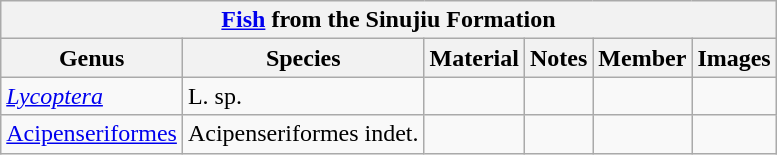<table class="wikitable">
<tr>
<th colspan="6"><strong><a href='#'>Fish</a> from the Sinujiu Formation</strong></th>
</tr>
<tr>
<th>Genus</th>
<th>Species</th>
<th>Material</th>
<th>Notes</th>
<th>Member</th>
<th>Images</th>
</tr>
<tr>
<td><em><a href='#'>Lycoptera</a></em></td>
<td>L. sp.</td>
<td></td>
<td></td>
<td></td>
<td></td>
</tr>
<tr>
<td><a href='#'>Acipenseriformes</a></td>
<td>Acipenseriformes indet.</td>
<td></td>
<td></td>
<td></td>
<td></td>
</tr>
</table>
